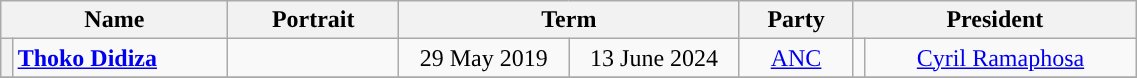<table class="wikitable" width=60%>
<tr>
<th colspan=2 width=20%>Name</th>
<th width=75>Portrait</th>
<th colspan=2 width=30%>Term</th>
<th width=10%>Party</th>
<th colspan=2 width=25%>President</th>
</tr>
<tr style="text-align:center">
<th style="width:1%;background-color: "></th>
<td align=left><strong><a href='#'>Thoko Didiza</a></strong></td>
<td></td>
<td>29 May 2019</td>
<td>13 June 2024</td>
<td><a href='#'>ANC</a></td>
<td style="width:1%;background-color: "></td>
<td><a href='#'>Cyril Ramaphosa</a></td>
</tr>
<tr>
</tr>
</table>
